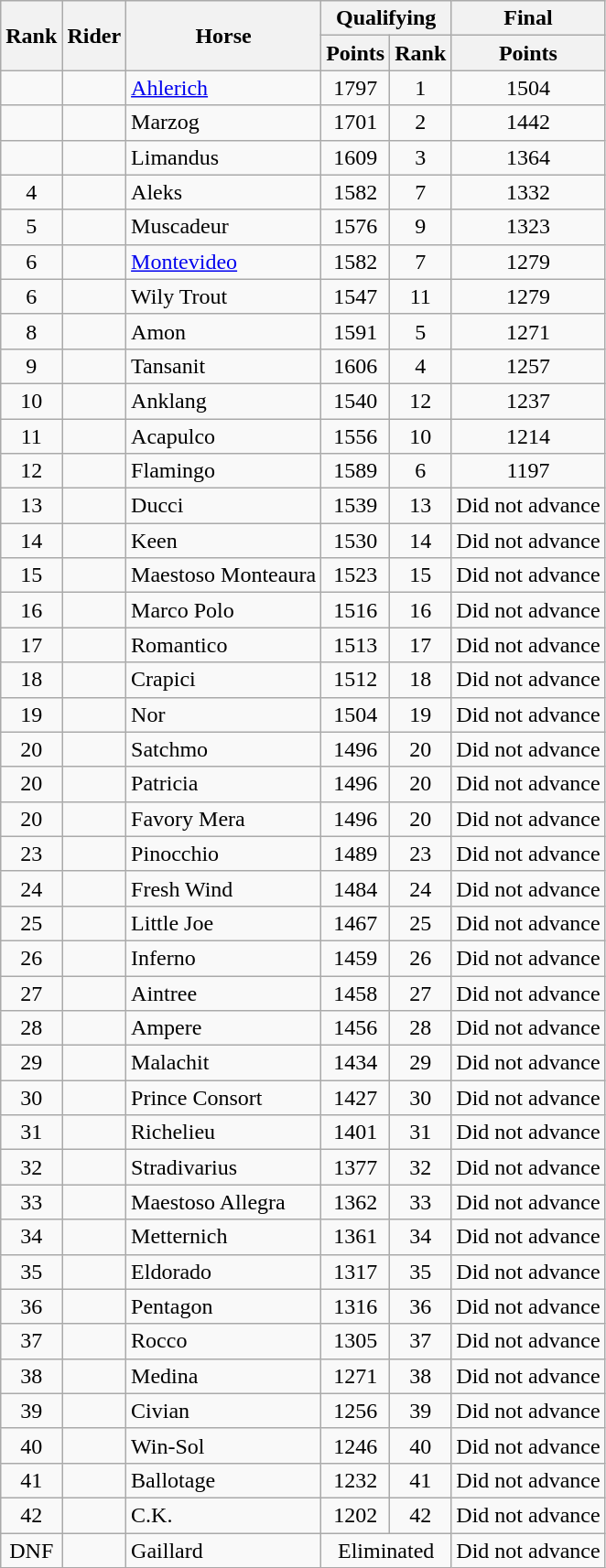<table class="wikitable sortable" style="text-align:center;">
<tr>
<th rowspan=2>Rank</th>
<th rowspan=2>Rider</th>
<th rowspan=2>Horse</th>
<th colspan=2>Qualifying</th>
<th>Final</th>
</tr>
<tr>
<th>Points</th>
<th>Rank</th>
<th>Points</th>
</tr>
<tr>
<td></td>
<td align=left></td>
<td align=left><a href='#'>Ahlerich</a></td>
<td>1797</td>
<td>1</td>
<td>1504</td>
</tr>
<tr>
<td></td>
<td align=left></td>
<td align=left>Marzog</td>
<td>1701</td>
<td>2</td>
<td>1442</td>
</tr>
<tr>
<td></td>
<td align=left></td>
<td align=left>Limandus</td>
<td>1609</td>
<td>3</td>
<td>1364</td>
</tr>
<tr>
<td>4</td>
<td align=left></td>
<td align=left>Aleks</td>
<td>1582</td>
<td>7</td>
<td>1332</td>
</tr>
<tr>
<td>5</td>
<td align=left></td>
<td align=left>Muscadeur</td>
<td>1576</td>
<td>9</td>
<td>1323</td>
</tr>
<tr>
<td>6</td>
<td align=left></td>
<td align=left><a href='#'>Montevideo</a></td>
<td>1582</td>
<td>7</td>
<td>1279</td>
</tr>
<tr>
<td>6</td>
<td align=left></td>
<td align=left>Wily Trout</td>
<td>1547</td>
<td>11</td>
<td>1279</td>
</tr>
<tr>
<td>8</td>
<td align=left></td>
<td align=left>Amon</td>
<td>1591</td>
<td>5</td>
<td>1271</td>
</tr>
<tr>
<td>9</td>
<td align=left></td>
<td align=left>Tansanit</td>
<td>1606</td>
<td>4</td>
<td>1257</td>
</tr>
<tr>
<td>10</td>
<td align=left></td>
<td align=left>Anklang</td>
<td>1540</td>
<td>12</td>
<td>1237</td>
</tr>
<tr>
<td>11</td>
<td align=left></td>
<td align=left>Acapulco</td>
<td>1556</td>
<td>10</td>
<td>1214</td>
</tr>
<tr>
<td>12</td>
<td align=left></td>
<td align=left>Flamingo</td>
<td>1589</td>
<td>6</td>
<td>1197</td>
</tr>
<tr>
<td>13</td>
<td align=left></td>
<td align=left>Ducci</td>
<td>1539</td>
<td>13</td>
<td>Did not advance</td>
</tr>
<tr>
<td>14</td>
<td align=left></td>
<td align=left>Keen</td>
<td>1530</td>
<td>14</td>
<td>Did not advance</td>
</tr>
<tr>
<td>15</td>
<td align=left></td>
<td align=left>Maestoso Monteaura</td>
<td>1523</td>
<td>15</td>
<td>Did not advance</td>
</tr>
<tr>
<td>16</td>
<td align=left></td>
<td align=left>Marco Polo</td>
<td>1516</td>
<td>16</td>
<td>Did not advance</td>
</tr>
<tr>
<td>17</td>
<td align=left></td>
<td align=left>Romantico</td>
<td>1513</td>
<td>17</td>
<td>Did not advance</td>
</tr>
<tr>
<td>18</td>
<td align=left></td>
<td align=left>Crapici</td>
<td>1512</td>
<td>18</td>
<td>Did not advance</td>
</tr>
<tr>
<td>19</td>
<td align=left></td>
<td align=left>Nor</td>
<td>1504</td>
<td>19</td>
<td>Did not advance</td>
</tr>
<tr>
<td>20</td>
<td align=left></td>
<td align=left>Satchmo</td>
<td>1496</td>
<td>20</td>
<td>Did not advance</td>
</tr>
<tr>
<td>20</td>
<td align=left></td>
<td align=left>Patricia</td>
<td>1496</td>
<td>20</td>
<td>Did not advance</td>
</tr>
<tr>
<td>20</td>
<td align=left></td>
<td align=left>Favory Mera</td>
<td>1496</td>
<td>20</td>
<td>Did not advance</td>
</tr>
<tr>
<td>23</td>
<td align=left></td>
<td align=left>Pinocchio</td>
<td>1489</td>
<td>23</td>
<td>Did not advance</td>
</tr>
<tr>
<td>24</td>
<td align=left></td>
<td align=left>Fresh Wind</td>
<td>1484</td>
<td>24</td>
<td>Did not advance</td>
</tr>
<tr>
<td>25</td>
<td align=left></td>
<td align=left>Little Joe</td>
<td>1467</td>
<td>25</td>
<td>Did not advance</td>
</tr>
<tr>
<td>26</td>
<td align=left></td>
<td align=left>Inferno</td>
<td>1459</td>
<td>26</td>
<td>Did not advance</td>
</tr>
<tr>
<td>27</td>
<td align=left></td>
<td align=left>Aintree</td>
<td>1458</td>
<td>27</td>
<td>Did not advance</td>
</tr>
<tr>
<td>28</td>
<td align=left></td>
<td align=left>Ampere</td>
<td>1456</td>
<td>28</td>
<td>Did not advance</td>
</tr>
<tr>
<td>29</td>
<td align=left></td>
<td align=left>Malachit</td>
<td>1434</td>
<td>29</td>
<td>Did not advance</td>
</tr>
<tr>
<td>30</td>
<td align=left></td>
<td align=left>Prince Consort</td>
<td>1427</td>
<td>30</td>
<td>Did not advance</td>
</tr>
<tr>
<td>31</td>
<td align=left></td>
<td align=left>Richelieu</td>
<td>1401</td>
<td>31</td>
<td>Did not advance</td>
</tr>
<tr>
<td>32</td>
<td align=left></td>
<td align=left>Stradivarius</td>
<td>1377</td>
<td>32</td>
<td>Did not advance</td>
</tr>
<tr>
<td>33</td>
<td align=left></td>
<td align=left>Maestoso Allegra</td>
<td>1362</td>
<td>33</td>
<td>Did not advance</td>
</tr>
<tr>
<td>34</td>
<td align=left></td>
<td align=left>Metternich</td>
<td>1361</td>
<td>34</td>
<td>Did not advance</td>
</tr>
<tr>
<td>35</td>
<td align=left></td>
<td align=left>Eldorado</td>
<td>1317</td>
<td>35</td>
<td>Did not advance</td>
</tr>
<tr>
<td>36</td>
<td align=left></td>
<td align=left>Pentagon</td>
<td>1316</td>
<td>36</td>
<td>Did not advance</td>
</tr>
<tr>
<td>37</td>
<td align=left></td>
<td align=left>Rocco</td>
<td>1305</td>
<td>37</td>
<td>Did not advance</td>
</tr>
<tr>
<td>38</td>
<td align=left></td>
<td align=left>Medina</td>
<td>1271</td>
<td>38</td>
<td>Did not advance</td>
</tr>
<tr>
<td>39</td>
<td align=left></td>
<td align=left>Civian</td>
<td>1256</td>
<td>39</td>
<td>Did not advance</td>
</tr>
<tr>
<td>40</td>
<td align=left></td>
<td align=left>Win-Sol</td>
<td>1246</td>
<td>40</td>
<td>Did not advance</td>
</tr>
<tr>
<td>41</td>
<td align=left></td>
<td align=left>Ballotage</td>
<td>1232</td>
<td>41</td>
<td>Did not advance</td>
</tr>
<tr>
<td>42</td>
<td align=left></td>
<td align=left>C.K.</td>
<td>1202</td>
<td>42</td>
<td>Did not advance</td>
</tr>
<tr>
<td>DNF</td>
<td align=left></td>
<td align=left>Gaillard</td>
<td colspan=2>Eliminated</td>
<td>Did not advance</td>
</tr>
</table>
